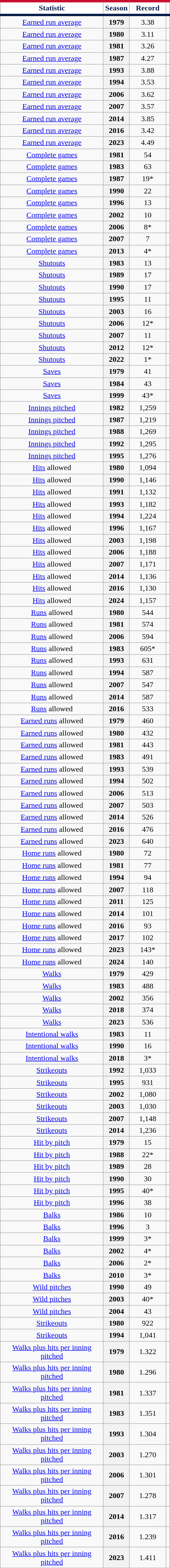<table class="wikitable sortable plainrowheaders" style="text-align:center">
<tr>
<th width="210px" scope="col" style="background-color:#ffffff; border-top:#c8102e 5px solid; border-bottom:#071d49 5px solid; color:#071d49">Statistic</th>
<th scope="col" style="background-color:#ffffff; border-top:#c8102e 5px solid; border-bottom:#071d49 5px solid; color:#071d49">Season</th>
<th width="70px" class="unsortable" scope="col" style="background-color:#ffffff; border-top:#c8102e 5px solid; border-bottom:#071d49 5px solid; color:#071d49">Record</th>
<th class="unsortable" scope="col" style="background-color:#ffffff; border-top:#c8102e 5px solid; border-bottom:#071d49 5px solid; color:#071d49"></th>
</tr>
<tr>
<td><a href='#'>Earned run average</a></td>
<th scope="row" style="text-align:center">1979</th>
<td>3.38</td>
<td></td>
</tr>
<tr>
<td><a href='#'>Earned run average</a></td>
<th scope="row" style="text-align:center">1980</th>
<td>3.11</td>
<td></td>
</tr>
<tr>
<td><a href='#'>Earned run average</a></td>
<th scope="row" style="text-align:center">1981</th>
<td>3.26</td>
<td></td>
</tr>
<tr>
<td><a href='#'>Earned run average</a></td>
<th scope="row" style="text-align:center">1987</th>
<td>4.27</td>
<td></td>
</tr>
<tr>
<td><a href='#'>Earned run average</a></td>
<th scope="row" style="text-align:center">1993</th>
<td>3.88</td>
<td></td>
</tr>
<tr>
<td><a href='#'>Earned run average</a></td>
<th scope="row" style="text-align:center">1994</th>
<td>3.53</td>
<td></td>
</tr>
<tr>
<td><a href='#'>Earned run average</a></td>
<th scope="row" style="text-align:center">2006</th>
<td>3.62</td>
<td></td>
</tr>
<tr>
<td><a href='#'>Earned run average</a></td>
<th scope="row" style="text-align:center">2007</th>
<td>3.57</td>
<td></td>
</tr>
<tr>
<td><a href='#'>Earned run average</a></td>
<th scope="row" style="text-align:center">2014</th>
<td>3.85</td>
<td></td>
</tr>
<tr>
<td><a href='#'>Earned run average</a></td>
<th scope="row" style="text-align:center">2016</th>
<td>3.42</td>
<td></td>
</tr>
<tr>
<td><a href='#'>Earned run average</a></td>
<th scope="row" style="text-align:center">2023</th>
<td>4.49</td>
<td></td>
</tr>
<tr>
<td><a href='#'>Complete games</a></td>
<th scope="row" style="text-align:center">1981</th>
<td>54</td>
<td></td>
</tr>
<tr>
<td><a href='#'>Complete games</a></td>
<th scope="row" style="text-align:center">1983</th>
<td>63</td>
<td></td>
</tr>
<tr>
<td><a href='#'>Complete games</a></td>
<th scope="row" style="text-align:center">1987</th>
<td>19*</td>
<td></td>
</tr>
<tr>
<td><a href='#'>Complete games</a></td>
<th scope="row" style="text-align:center">1990</th>
<td>22</td>
<td></td>
</tr>
<tr>
<td><a href='#'>Complete games</a></td>
<th scope="row" style="text-align:center">1996</th>
<td>13</td>
<td></td>
</tr>
<tr>
<td><a href='#'>Complete games</a></td>
<th scope="row" style="text-align:center">2002</th>
<td>10</td>
<td></td>
</tr>
<tr>
<td><a href='#'>Complete games</a></td>
<th scope="row" style="text-align:center">2006</th>
<td>8*</td>
<td></td>
</tr>
<tr>
<td><a href='#'>Complete games</a></td>
<th scope="row" style="text-align:center">2007</th>
<td>7</td>
<td></td>
</tr>
<tr>
<td><a href='#'>Complete games</a></td>
<th scope="row" style="text-align:center">2013</th>
<td>4*</td>
<td></td>
</tr>
<tr>
<td><a href='#'>Shutouts</a></td>
<th scope="row" style="text-align:center">1983</th>
<td>13</td>
<td></td>
</tr>
<tr>
<td><a href='#'>Shutouts</a></td>
<th scope="row" style="text-align:center">1989</th>
<td>17</td>
<td></td>
</tr>
<tr>
<td><a href='#'>Shutouts</a></td>
<th scope="row" style="text-align:center">1990</th>
<td>17</td>
<td></td>
</tr>
<tr>
<td><a href='#'>Shutouts</a></td>
<th scope="row" style="text-align:center">1995</th>
<td>11</td>
<td></td>
</tr>
<tr>
<td><a href='#'>Shutouts</a></td>
<th scope="row" style="text-align:center">2003</th>
<td>16</td>
<td></td>
</tr>
<tr>
<td><a href='#'>Shutouts</a></td>
<th scope="row" style="text-align:center">2006</th>
<td>12*</td>
<td></td>
</tr>
<tr>
<td><a href='#'>Shutouts</a></td>
<th scope="row" style="text-align:center">2007</th>
<td>11</td>
<td></td>
</tr>
<tr>
<td><a href='#'>Shutouts</a></td>
<th scope="row" style="text-align:center">2012</th>
<td>12*</td>
<td></td>
</tr>
<tr>
<td><a href='#'>Shutouts</a></td>
<th scope="row" style="text-align:center">2022</th>
<td>1*</td>
<td></td>
</tr>
<tr>
<td><a href='#'>Saves</a></td>
<th scope="row" style="text-align:center">1979</th>
<td>41</td>
<td></td>
</tr>
<tr>
<td><a href='#'>Saves</a></td>
<th scope="row" style="text-align:center">1984</th>
<td>43</td>
<td></td>
</tr>
<tr>
<td><a href='#'>Saves</a></td>
<th scope="row" style="text-align:center">1999</th>
<td>43*</td>
<td></td>
</tr>
<tr>
<td><a href='#'>Innings pitched</a></td>
<th scope="row" style="text-align:center">1982</th>
<td>1,259</td>
<td></td>
</tr>
<tr>
<td><a href='#'>Innings pitched</a></td>
<th scope="row" style="text-align:center">1987</th>
<td>1,219</td>
<td></td>
</tr>
<tr>
<td><a href='#'>Innings pitched</a></td>
<th scope="row" style="text-align:center">1988</th>
<td>1,269</td>
<td></td>
</tr>
<tr>
<td><a href='#'>Innings pitched</a></td>
<th scope="row" style="text-align:center">1992</th>
<td>1,295</td>
<td></td>
</tr>
<tr>
<td><a href='#'>Innings pitched</a></td>
<th scope="row" style="text-align:center">1995</th>
<td>1,276</td>
<td></td>
</tr>
<tr>
<td><a href='#'>Hits</a> allowed</td>
<th scope="row" style="text-align:center">1980</th>
<td>1,094</td>
<td></td>
</tr>
<tr>
<td><a href='#'>Hits</a> allowed</td>
<th scope="row" style="text-align:center">1990</th>
<td>1,146</td>
<td></td>
</tr>
<tr>
<td><a href='#'>Hits</a> allowed</td>
<th scope="row" style="text-align:center">1991</th>
<td>1,132</td>
<td></td>
</tr>
<tr>
<td><a href='#'>Hits</a> allowed</td>
<th scope="row" style="text-align:center">1993</th>
<td>1,182</td>
<td></td>
</tr>
<tr>
<td><a href='#'>Hits</a> allowed</td>
<th scope="row" style="text-align:center">1994</th>
<td>1,224</td>
<td></td>
</tr>
<tr>
<td><a href='#'>Hits</a> allowed</td>
<th scope="row" style="text-align:center">1996</th>
<td>1,167</td>
<td></td>
</tr>
<tr>
<td><a href='#'>Hits</a> allowed</td>
<th scope="row" style="text-align:center">2003</th>
<td>1,198</td>
<td></td>
</tr>
<tr>
<td><a href='#'>Hits</a> allowed</td>
<th scope="row" style="text-align:center">2006</th>
<td>1,188</td>
<td></td>
</tr>
<tr>
<td><a href='#'>Hits</a> allowed</td>
<th scope="row" style="text-align:center">2007</th>
<td>1,171</td>
<td></td>
</tr>
<tr>
<td><a href='#'>Hits</a> allowed</td>
<th scope="row" style="text-align:center">2014</th>
<td>1,136</td>
<td></td>
</tr>
<tr>
<td><a href='#'>Hits</a> allowed</td>
<th scope="row" style="text-align:center">2016</th>
<td>1,130</td>
<td></td>
</tr>
<tr>
<td><a href='#'>Hits</a> allowed</td>
<th scope="row" style="text-align:center">2024</th>
<td>1,157</td>
<td></td>
</tr>
<tr>
<td><a href='#'>Runs</a> allowed</td>
<th scope="row" style="text-align:center">1980</th>
<td>544</td>
<td></td>
</tr>
<tr>
<td><a href='#'>Runs</a> allowed</td>
<th scope="row" style="text-align:center">1981</th>
<td>574</td>
<td></td>
</tr>
<tr>
<td><a href='#'>Runs</a> allowed</td>
<th scope="row" style="text-align:center">2006</th>
<td>594</td>
<td></td>
</tr>
<tr>
<td><a href='#'>Runs</a> allowed</td>
<th scope="row" style="text-align:center">1983</th>
<td>605*</td>
<td></td>
</tr>
<tr>
<td><a href='#'>Runs</a> allowed</td>
<th scope="row" style="text-align:center">1993</th>
<td>631</td>
<td></td>
</tr>
<tr>
<td><a href='#'>Runs</a> allowed</td>
<th scope="row" style="text-align:center">1994</th>
<td>587</td>
<td></td>
</tr>
<tr>
<td><a href='#'>Runs</a> allowed</td>
<th scope="row" style="text-align:center">2007</th>
<td>547</td>
<td></td>
</tr>
<tr>
<td><a href='#'>Runs</a> allowed</td>
<th scope="row" style="text-align:center">2014</th>
<td>587</td>
<td></td>
</tr>
<tr>
<td><a href='#'>Runs</a> allowed</td>
<th scope="row" style="text-align:center">2016</th>
<td>533</td>
<td></td>
</tr>
<tr>
<td><a href='#'>Earned runs</a> allowed</td>
<th scope="row" style="text-align:center">1979</th>
<td>460</td>
<td></td>
</tr>
<tr>
<td><a href='#'>Earned runs</a> allowed</td>
<th scope="row" style="text-align:center">1980</th>
<td>432</td>
<td></td>
</tr>
<tr>
<td><a href='#'>Earned runs</a> allowed</td>
<th scope="row" style="text-align:center">1981</th>
<td>443</td>
<td></td>
</tr>
<tr>
<td><a href='#'>Earned runs</a> allowed</td>
<th scope="row" style="text-align:center">1983</th>
<td>491</td>
<td></td>
</tr>
<tr>
<td><a href='#'>Earned runs</a> allowed</td>
<th scope="row" style="text-align:center">1993</th>
<td>539</td>
<td></td>
</tr>
<tr>
<td><a href='#'>Earned runs</a> allowed</td>
<th scope="row" style="text-align:center">1994</th>
<td>502</td>
<td></td>
</tr>
<tr>
<td><a href='#'>Earned runs</a> allowed</td>
<th scope="row" style="text-align:center">2006</th>
<td>513</td>
<td></td>
</tr>
<tr>
<td><a href='#'>Earned runs</a> allowed</td>
<th scope="row" style="text-align:center">2007</th>
<td>503</td>
<td></td>
</tr>
<tr>
<td><a href='#'>Earned runs</a> allowed</td>
<th scope="row" style="text-align:center">2014</th>
<td>526</td>
<td></td>
</tr>
<tr>
<td><a href='#'>Earned runs</a> allowed</td>
<th scope="row" style="text-align:center">2016</th>
<td>476</td>
<td></td>
</tr>
<tr>
<td><a href='#'>Earned runs</a> allowed</td>
<th scope="row" style="text-align:center">2023</th>
<td>640</td>
<td></td>
</tr>
<tr>
<td><a href='#'>Home runs</a> allowed</td>
<th scope="row" style="text-align:center">1980</th>
<td>72</td>
<td></td>
</tr>
<tr>
<td><a href='#'>Home runs</a> allowed</td>
<th scope="row" style="text-align:center">1981</th>
<td>77</td>
<td></td>
</tr>
<tr>
<td><a href='#'>Home runs</a> allowed</td>
<th scope="row" style="text-align:center">1994</th>
<td>94</td>
<td></td>
</tr>
<tr>
<td><a href='#'>Home runs</a> allowed</td>
<th scope="row" style="text-align:center">2007</th>
<td>118</td>
<td></td>
</tr>
<tr>
<td><a href='#'>Home runs</a> allowed</td>
<th scope="row" style="text-align:center">2011</th>
<td>125</td>
<td></td>
</tr>
<tr>
<td><a href='#'>Home runs</a> allowed</td>
<th scope="row" style="text-align:center">2014</th>
<td>101</td>
<td></td>
</tr>
<tr>
<td><a href='#'>Home runs</a> allowed</td>
<th scope="row" style="text-align:center">2016</th>
<td>93</td>
<td></td>
</tr>
<tr>
<td><a href='#'>Home runs</a> allowed</td>
<th scope="row" style="text-align:center">2017</th>
<td>102</td>
<td></td>
</tr>
<tr>
<td><a href='#'>Home runs</a> allowed</td>
<th scope="row" style="text-align:center">2023</th>
<td>143*</td>
<td></td>
</tr>
<tr>
<td><a href='#'>Home runs</a> allowed</td>
<th scope="row" style="text-align:center">2024</th>
<td>140</td>
<td></td>
</tr>
<tr>
<td><a href='#'>Walks</a></td>
<th scope="row" style="text-align:center">1979</th>
<td>429</td>
<td></td>
</tr>
<tr>
<td><a href='#'>Walks</a></td>
<th scope="row" style="text-align:center">1983</th>
<td>488</td>
<td></td>
</tr>
<tr>
<td><a href='#'>Walks</a></td>
<th scope="row" style="text-align:center">2002</th>
<td>356</td>
<td></td>
</tr>
<tr>
<td><a href='#'>Walks</a></td>
<th scope="row" style="text-align:center">2018</th>
<td>374</td>
<td></td>
</tr>
<tr>
<td><a href='#'>Walks</a></td>
<th scope="row" style="text-align:center">2023</th>
<td>536</td>
<td></td>
</tr>
<tr>
<td><a href='#'>Intentional walks</a></td>
<th scope="row" style="text-align:center">1983</th>
<td>11</td>
<td></td>
</tr>
<tr>
<td><a href='#'>Intentional walks</a></td>
<th scope="row" style="text-align:center">1990</th>
<td>16</td>
<td></td>
</tr>
<tr>
<td><a href='#'>Intentional walks</a></td>
<th scope="row" style="text-align:center">2018</th>
<td>3*</td>
<td></td>
</tr>
<tr>
<td><a href='#'>Strikeouts</a></td>
<th scope="row" style="text-align:center">1992</th>
<td>1,033</td>
<td></td>
</tr>
<tr>
<td><a href='#'>Strikeouts</a></td>
<th scope="row" style="text-align:center">1995</th>
<td>931</td>
<td></td>
</tr>
<tr>
<td><a href='#'>Strikeouts</a></td>
<th scope="row" style="text-align:center">2002</th>
<td>1,080</td>
<td></td>
</tr>
<tr>
<td><a href='#'>Strikeouts</a></td>
<th scope="row" style="text-align:center">2003</th>
<td>1,030</td>
<td></td>
</tr>
<tr>
<td><a href='#'>Strikeouts</a></td>
<th scope="row" style="text-align:center">2007</th>
<td>1,148</td>
<td></td>
</tr>
<tr>
<td><a href='#'>Strikeouts</a></td>
<th scope="row" style="text-align:center">2014</th>
<td>1,236</td>
<td></td>
</tr>
<tr>
<td><a href='#'>Hit by pitch</a></td>
<th scope="row" style="text-align:center">1979</th>
<td>15</td>
<td></td>
</tr>
<tr>
<td><a href='#'>Hit by pitch</a></td>
<th scope="row" style="text-align:center">1988</th>
<td>22*</td>
<td></td>
</tr>
<tr>
<td><a href='#'>Hit by pitch</a></td>
<th scope="row" style="text-align:center">1989</th>
<td>28</td>
<td></td>
</tr>
<tr>
<td><a href='#'>Hit by pitch</a></td>
<th scope="row" style="text-align:center">1990</th>
<td>30</td>
<td></td>
</tr>
<tr>
<td><a href='#'>Hit by pitch</a></td>
<th scope="row" style="text-align:center">1995</th>
<td>40*</td>
<td></td>
</tr>
<tr>
<td><a href='#'>Hit by pitch</a></td>
<th scope="row" style="text-align:center">1996</th>
<td>38</td>
<td></td>
</tr>
<tr>
<td><a href='#'>Balks</a></td>
<th scope="row" style="text-align:center">1986</th>
<td>10</td>
<td></td>
</tr>
<tr>
<td><a href='#'>Balks</a></td>
<th scope="row" style="text-align:center">1996</th>
<td>3</td>
<td></td>
</tr>
<tr>
<td><a href='#'>Balks</a></td>
<th scope="row" style="text-align:center">1999</th>
<td>3*</td>
<td></td>
</tr>
<tr>
<td><a href='#'>Balks</a></td>
<th scope="row" style="text-align:center">2002</th>
<td>4*</td>
<td></td>
</tr>
<tr>
<td><a href='#'>Balks</a></td>
<th scope="row" style="text-align:center">2006</th>
<td>2*</td>
<td></td>
</tr>
<tr>
<td><a href='#'>Balks</a></td>
<th scope="row" style="text-align:center">2010</th>
<td>3*</td>
<td></td>
</tr>
<tr>
<td><a href='#'>Wild pitches</a></td>
<th scope="row" style="text-align:center">1990</th>
<td>49</td>
<td></td>
</tr>
<tr>
<td><a href='#'>Wild pitches</a></td>
<th scope="row" style="text-align:center">2003</th>
<td>40*</td>
<td></td>
</tr>
<tr>
<td><a href='#'>Wild pitches</a></td>
<th scope="row" style="text-align:center">2004</th>
<td>43</td>
<td></td>
</tr>
<tr>
<td><a href='#'>Strikeouts</a></td>
<th scope="row" style="text-align:center">1980</th>
<td>922</td>
<td></td>
</tr>
<tr>
<td><a href='#'>Strikeouts</a></td>
<th scope="row" style="text-align:center">1994</th>
<td>1,041</td>
<td></td>
</tr>
<tr>
<td><a href='#'>Walks plus hits per inning pitched</a></td>
<th scope="row" style="text-align:center">1979</th>
<td>1.322</td>
<td></td>
</tr>
<tr>
<td><a href='#'>Walks plus hits per inning pitched</a></td>
<th scope="row" style="text-align:center">1980</th>
<td>1.296</td>
<td></td>
</tr>
<tr>
<td><a href='#'>Walks plus hits per inning pitched</a></td>
<th scope="row" style="text-align:center">1981</th>
<td>1.337</td>
<td></td>
</tr>
<tr>
<td><a href='#'>Walks plus hits per inning pitched</a></td>
<th scope="row" style="text-align:center">1983</th>
<td>1.351</td>
<td></td>
</tr>
<tr>
<td><a href='#'>Walks plus hits per inning pitched</a></td>
<th scope="row" style="text-align:center">1993</th>
<td>1.304</td>
<td></td>
</tr>
<tr>
<td><a href='#'>Walks plus hits per inning pitched</a></td>
<th scope="row" style="text-align:center">2003</th>
<td>1.270</td>
<td></td>
</tr>
<tr>
<td><a href='#'>Walks plus hits per inning pitched</a></td>
<th scope="row" style="text-align:center">2006</th>
<td>1.301</td>
<td></td>
</tr>
<tr>
<td><a href='#'>Walks plus hits per inning pitched</a></td>
<th scope="row" style="text-align:center">2007</th>
<td>1.278</td>
<td></td>
</tr>
<tr>
<td><a href='#'>Walks plus hits per inning pitched</a></td>
<th scope="row" style="text-align:center">2014</th>
<td>1.317</td>
<td></td>
</tr>
<tr>
<td><a href='#'>Walks plus hits per inning pitched</a></td>
<th scope="row" style="text-align:center">2016</th>
<td>1.239</td>
<td></td>
</tr>
<tr>
<td><a href='#'>Walks plus hits per inning pitched</a></td>
<th scope="row" style="text-align:center">2023</th>
<td>1.411</td>
<td></td>
</tr>
</table>
